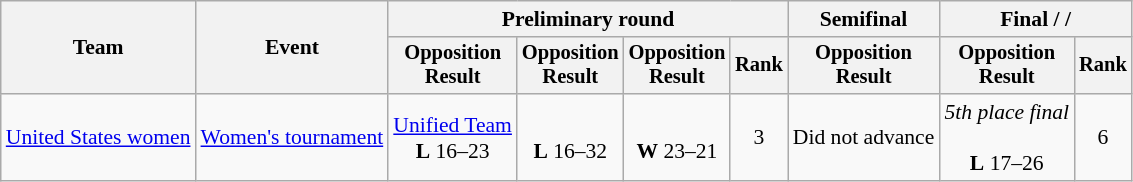<table class=wikitable style=font-size:90%;text-align:center>
<tr>
<th rowspan=2>Team</th>
<th rowspan=2>Event</th>
<th colspan=4>Preliminary round</th>
<th>Semifinal</th>
<th colspan=2>Final /  / </th>
</tr>
<tr style=font-size:95%>
<th>Opposition<br>Result</th>
<th>Opposition<br>Result</th>
<th>Opposition<br>Result</th>
<th>Rank</th>
<th>Opposition<br>Result</th>
<th>Opposition<br>Result</th>
<th>Rank</th>
</tr>
<tr>
<td align=left><a href='#'>United States women</a></td>
<td align=left><a href='#'>Women's tournament</a></td>
<td> <a href='#'>Unified Team</a><br><strong>L</strong> 16–23</td>
<td><br><strong>L</strong> 16–32</td>
<td><br><strong>W</strong> 23–21</td>
<td>3</td>
<td>Did not advance</td>
<td><em>5th place final</em><br><br><strong>L</strong> 17–26</td>
<td>6</td>
</tr>
</table>
